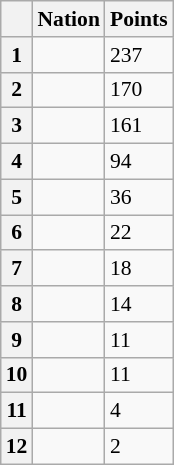<table class="wikitable" style="font-size:90%;">
<tr>
<th></th>
<th>Nation</th>
<th>Points</th>
</tr>
<tr>
<th>1</th>
<td></td>
<td>237</td>
</tr>
<tr>
<th>2</th>
<td></td>
<td>170</td>
</tr>
<tr>
<th>3</th>
<td></td>
<td>161</td>
</tr>
<tr>
<th>4</th>
<td></td>
<td>94</td>
</tr>
<tr>
<th>5</th>
<td></td>
<td>36</td>
</tr>
<tr>
<th>6</th>
<td></td>
<td>22</td>
</tr>
<tr>
<th>7</th>
<td></td>
<td>18</td>
</tr>
<tr>
<th>8</th>
<td></td>
<td>14</td>
</tr>
<tr>
<th>9</th>
<td></td>
<td>11</td>
</tr>
<tr>
<th>10</th>
<td></td>
<td>11</td>
</tr>
<tr>
<th>11</th>
<td></td>
<td>4</td>
</tr>
<tr>
<th>12</th>
<td></td>
<td>2</td>
</tr>
</table>
